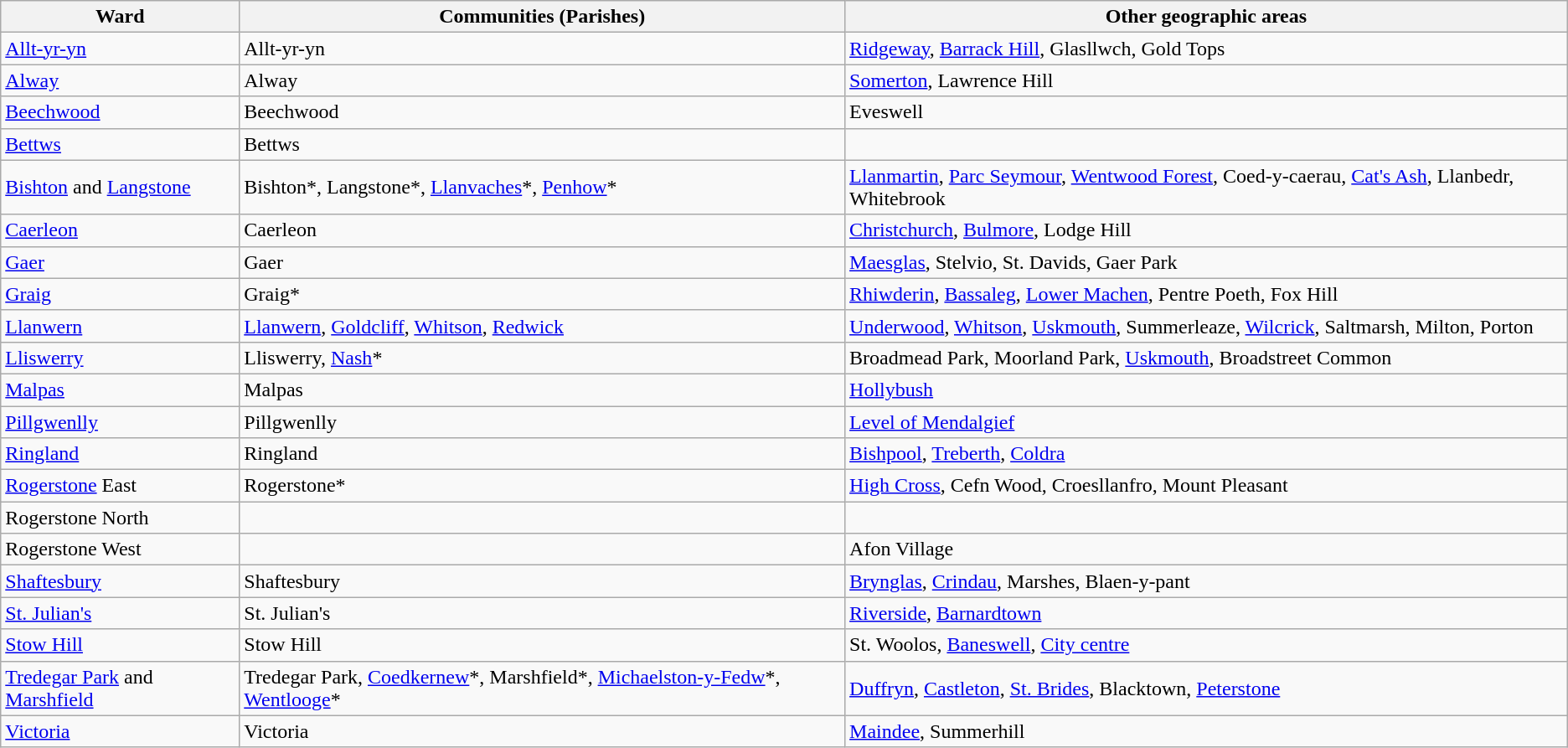<table class="wikitable sortable">
<tr>
<th>Ward</th>
<th>Communities (Parishes)</th>
<th>Other geographic areas</th>
</tr>
<tr>
<td><a href='#'>Allt-yr-yn</a></td>
<td>Allt-yr-yn</td>
<td><a href='#'>Ridgeway</a>, <a href='#'>Barrack Hill</a>, Glasllwch, Gold Tops</td>
</tr>
<tr>
<td><a href='#'>Alway</a></td>
<td>Alway</td>
<td><a href='#'>Somerton</a>, Lawrence Hill</td>
</tr>
<tr>
<td><a href='#'>Beechwood</a></td>
<td>Beechwood</td>
<td>Eveswell</td>
</tr>
<tr>
<td><a href='#'>Bettws</a></td>
<td>Bettws</td>
<td></td>
</tr>
<tr>
<td><a href='#'>Bishton</a> and <a href='#'>Langstone</a></td>
<td>Bishton*, Langstone*, <a href='#'>Llanvaches</a>*, <a href='#'>Penhow</a>*</td>
<td><a href='#'>Llanmartin</a>, <a href='#'>Parc Seymour</a>, <a href='#'>Wentwood Forest</a>, Coed-y-caerau, <a href='#'>Cat's Ash</a>, Llanbedr, Whitebrook</td>
</tr>
<tr>
<td><a href='#'>Caerleon</a></td>
<td>Caerleon</td>
<td><a href='#'>Christchurch</a>, <a href='#'>Bulmore</a>, Lodge Hill</td>
</tr>
<tr>
<td><a href='#'>Gaer</a></td>
<td>Gaer</td>
<td><a href='#'>Maesglas</a>, Stelvio, St. Davids, Gaer Park</td>
</tr>
<tr>
<td><a href='#'>Graig</a></td>
<td>Graig*</td>
<td><a href='#'>Rhiwderin</a>, <a href='#'>Bassaleg</a>, <a href='#'>Lower Machen</a>, Pentre Poeth, Fox Hill</td>
</tr>
<tr>
<td><a href='#'>Llanwern</a></td>
<td><a href='#'>Llanwern</a>, <a href='#'>Goldcliff</a>, <a href='#'>Whitson</a>, <a href='#'>Redwick</a></td>
<td><a href='#'>Underwood</a>, <a href='#'>Whitson</a>, <a href='#'>Uskmouth</a>, Summerleaze, <a href='#'>Wilcrick</a>, Saltmarsh, Milton, Porton</td>
</tr>
<tr>
<td><a href='#'>Lliswerry</a></td>
<td>Lliswerry, <a href='#'>Nash</a>*</td>
<td>Broadmead Park, Moorland Park, <a href='#'>Uskmouth</a>, Broadstreet Common</td>
</tr>
<tr>
<td><a href='#'>Malpas</a></td>
<td>Malpas</td>
<td><a href='#'>Hollybush</a></td>
</tr>
<tr>
<td><a href='#'>Pillgwenlly</a></td>
<td>Pillgwenlly</td>
<td><a href='#'>Level of Mendalgief</a></td>
</tr>
<tr>
<td><a href='#'>Ringland</a></td>
<td>Ringland</td>
<td><a href='#'>Bishpool</a>, <a href='#'>Treberth</a>, <a href='#'>Coldra</a></td>
</tr>
<tr>
<td><a href='#'>Rogerstone</a> East</td>
<td>Rogerstone*</td>
<td><a href='#'>High Cross</a>, Cefn Wood, Croesllanfro, Mount Pleasant</td>
</tr>
<tr>
<td>Rogerstone North</td>
<td></td>
<td></td>
</tr>
<tr>
<td>Rogerstone West</td>
<td></td>
<td>Afon Village</td>
</tr>
<tr>
<td><a href='#'>Shaftesbury</a></td>
<td>Shaftesbury</td>
<td><a href='#'>Brynglas</a>, <a href='#'>Crindau</a>, Marshes, Blaen-y-pant</td>
</tr>
<tr>
<td><a href='#'>St. Julian's</a></td>
<td>St. Julian's</td>
<td><a href='#'>Riverside</a>, <a href='#'>Barnardtown</a></td>
</tr>
<tr>
<td><a href='#'>Stow Hill</a></td>
<td>Stow Hill</td>
<td>St. Woolos, <a href='#'>Baneswell</a>, <a href='#'>City centre</a></td>
</tr>
<tr>
<td><a href='#'>Tredegar Park</a> and <a href='#'>Marshfield</a></td>
<td>Tredegar Park, <a href='#'>Coedkernew</a>*, Marshfield*, <a href='#'>Michaelston-y-Fedw</a>*, <a href='#'>Wentlooge</a>*</td>
<td><a href='#'>Duffryn</a>, <a href='#'>Castleton</a>, <a href='#'>St. Brides</a>, Blacktown, <a href='#'>Peterstone</a></td>
</tr>
<tr>
<td><a href='#'>Victoria</a></td>
<td>Victoria</td>
<td><a href='#'>Maindee</a>, Summerhill</td>
</tr>
</table>
